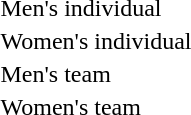<table>
<tr>
<td>Men's individual</td>
<td></td>
<td></td>
<td></td>
</tr>
<tr>
<td>Women's individual</td>
<td></td>
<td></td>
<td></td>
</tr>
<tr>
<td>Men's team</td>
<td></td>
<td></td>
<td></td>
</tr>
<tr>
<td>Women's team</td>
<td></td>
<td></td>
<td></td>
</tr>
<tr>
</tr>
</table>
